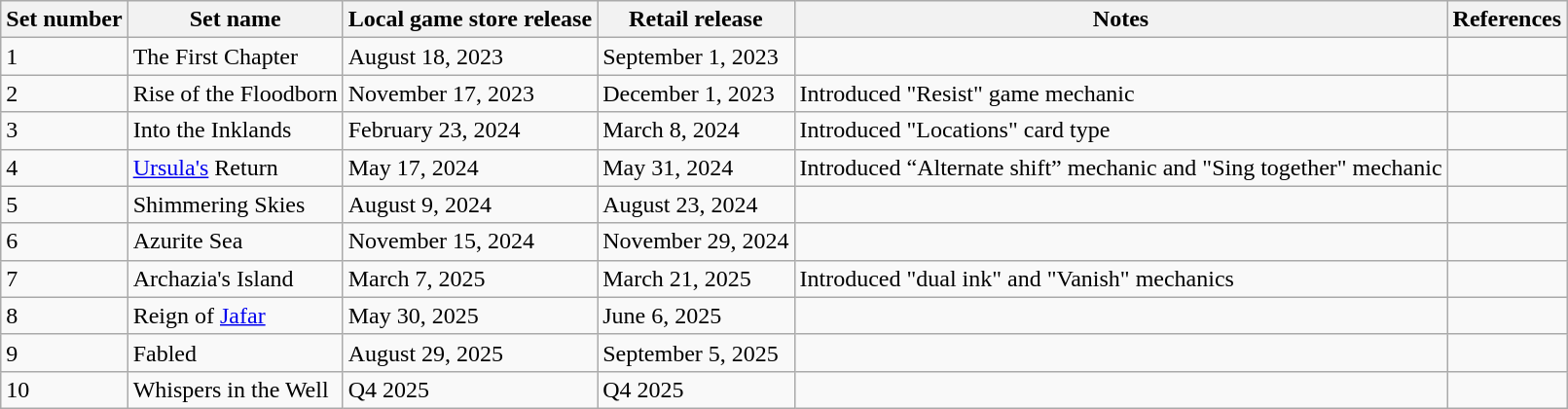<table class="wikitable">
<tr>
<th>Set number</th>
<th>Set name</th>
<th>Local game store release</th>
<th>Retail release</th>
<th>Notes</th>
<th>References</th>
</tr>
<tr>
<td>1</td>
<td>The First Chapter</td>
<td>August 18, 2023</td>
<td>September 1, 2023</td>
<td></td>
<td></td>
</tr>
<tr>
<td>2</td>
<td>Rise of the Floodborn</td>
<td>November 17, 2023</td>
<td>December 1, 2023</td>
<td>Introduced "Resist" game mechanic</td>
<td></td>
</tr>
<tr>
<td>3</td>
<td>Into the Inklands</td>
<td>February 23, 2024</td>
<td>March 8, 2024</td>
<td>Introduced "Locations" card type</td>
<td></td>
</tr>
<tr>
<td>4</td>
<td><a href='#'>Ursula's</a> Return</td>
<td>May 17, 2024</td>
<td>May 31, 2024</td>
<td>Introduced “Alternate shift” mechanic and "Sing together" mechanic</td>
<td></td>
</tr>
<tr>
<td>5</td>
<td>Shimmering Skies</td>
<td>August 9, 2024</td>
<td>August 23, 2024</td>
<td></td>
<td></td>
</tr>
<tr>
<td>6</td>
<td>Azurite Sea</td>
<td>November 15, 2024</td>
<td>November 29, 2024</td>
<td></td>
<td></td>
</tr>
<tr>
<td>7</td>
<td>Archazia's Island</td>
<td>March 7, 2025</td>
<td>March 21, 2025</td>
<td>Introduced "dual ink" and "Vanish" mechanics</td>
<td></td>
</tr>
<tr>
<td>8</td>
<td>Reign of <a href='#'>Jafar</a></td>
<td>May 30, 2025</td>
<td>June 6, 2025</td>
<td></td>
<td></td>
</tr>
<tr>
<td>9</td>
<td>Fabled</td>
<td>August 29, 2025</td>
<td>September 5, 2025</td>
<td></td>
<td></td>
</tr>
<tr>
<td>10</td>
<td>Whispers in the Well</td>
<td>Q4 2025</td>
<td>Q4 2025</td>
<td></td>
<td></td>
</tr>
</table>
